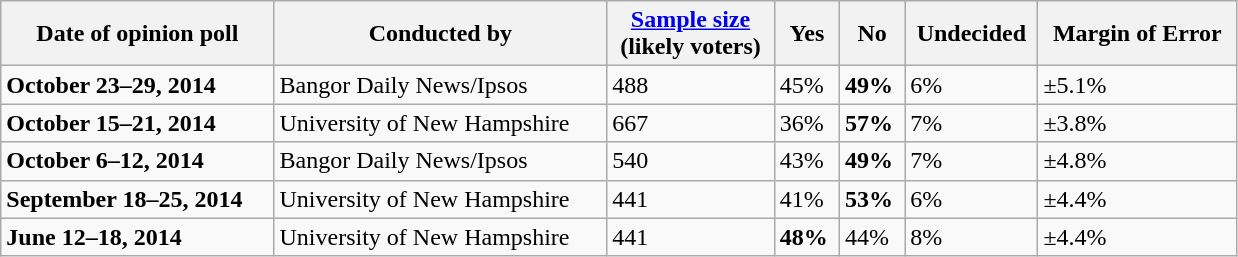<table class="wikitable" style="width:825px;">
<tr>
<th>Date of opinion poll</th>
<th>Conducted by</th>
<th><a href='#'>Sample size</a><br>(likely voters)</th>
<th>Yes</th>
<th>No</th>
<th>Undecided</th>
<th>Margin of Error</th>
</tr>
<tr>
<td><strong>October 23–29, 2014</strong></td>
<td>Bangor Daily News/Ipsos</td>
<td>488</td>
<td>45%</td>
<td><strong>49%</strong></td>
<td>6%</td>
<td>±5.1%</td>
</tr>
<tr>
<td><strong>October 15–21, 2014</strong></td>
<td>University of New Hampshire</td>
<td>667</td>
<td>36%</td>
<td><strong>57%</strong></td>
<td>7%</td>
<td>±3.8%</td>
</tr>
<tr>
<td><strong>October 6–12, 2014</strong></td>
<td>Bangor Daily News/Ipsos</td>
<td>540</td>
<td>43%</td>
<td><strong>49%</strong></td>
<td>7%</td>
<td>±4.8%</td>
</tr>
<tr>
<td><strong>September 18–25, 2014</strong></td>
<td>University of New Hampshire</td>
<td>441</td>
<td>41%</td>
<td><strong>53%</strong></td>
<td>6%</td>
<td>±4.4%</td>
</tr>
<tr>
<td><strong>June 12–18, 2014</strong></td>
<td>University of New Hampshire</td>
<td>441</td>
<td><strong>48%</strong></td>
<td>44%</td>
<td>8%</td>
<td>±4.4%</td>
</tr>
</table>
